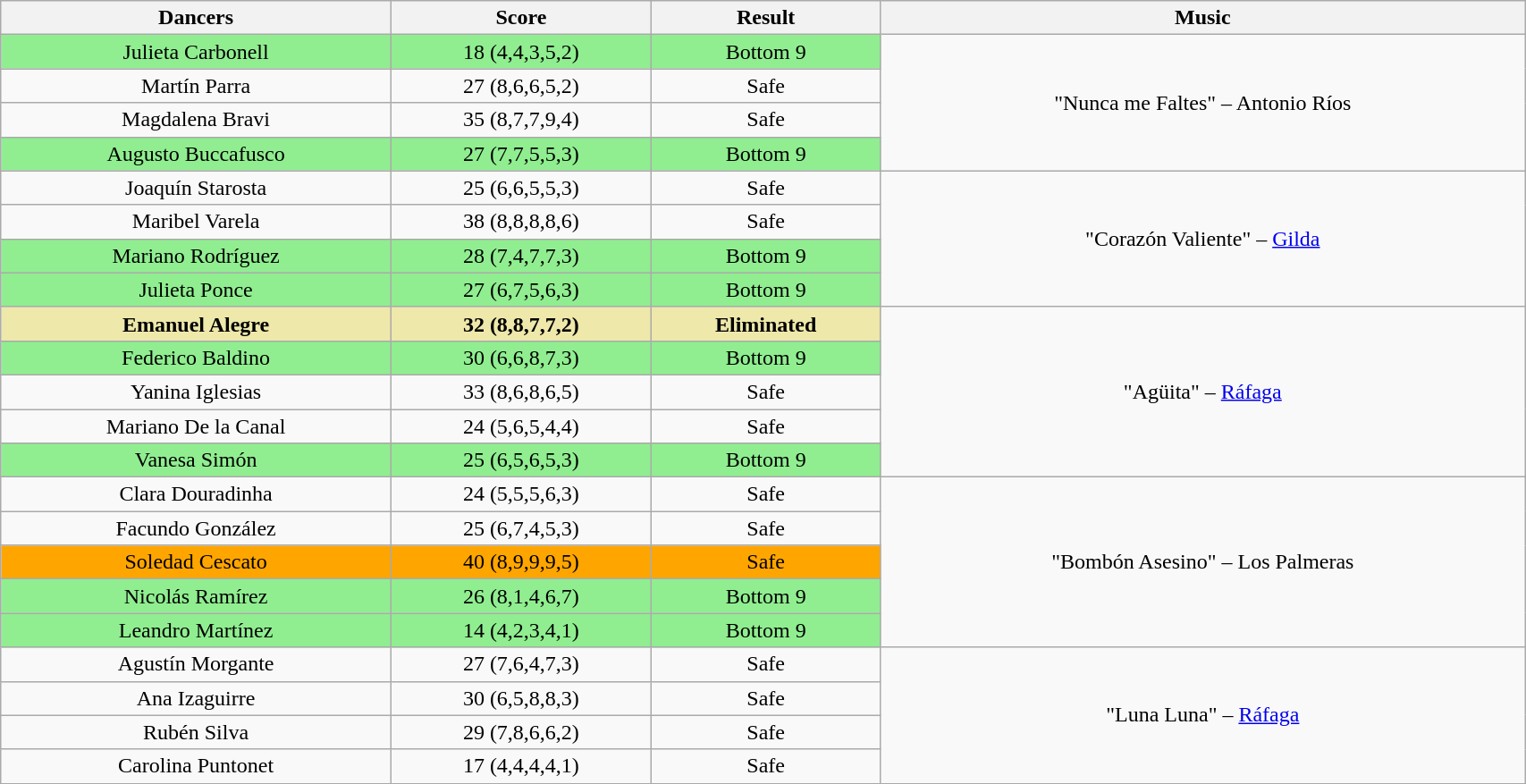<table class="wikitable" width="90%" style="text-align:center;">
<tr bgcolor="f2f2f2">
<td><strong>Dancers</strong></td>
<td><strong>Score</strong></td>
<td><strong>Result</strong></td>
<td><strong>Music</strong></td>
</tr>
<tr>
<td bgcolor=lightgreen>Julieta Carbonell</td>
<td bgcolor=lightgreen>18 (4,4,3,5,2)</td>
<td bgcolor=lightgreen>Bottom 9</td>
<td rowspan=4>"Nunca me Faltes" – Antonio Ríos</td>
</tr>
<tr>
<td>Martín Parra</td>
<td>27 (8,6,6,5,2)</td>
<td>Safe</td>
</tr>
<tr>
<td>Magdalena Bravi</td>
<td>35 (8,7,7,9,4)</td>
<td>Safe</td>
</tr>
<tr bgcolor=lightgreen>
<td>Augusto Buccafusco</td>
<td>27 (7,7,5,5,3)</td>
<td>Bottom 9</td>
</tr>
<tr>
<td>Joaquín Starosta</td>
<td>25 (6,6,5,5,3)</td>
<td>Safe</td>
<td rowspan=4>"Corazón Valiente" – <a href='#'>Gilda</a></td>
</tr>
<tr>
<td>Maribel Varela</td>
<td>38 (8,8,8,8,6)</td>
<td>Safe</td>
</tr>
<tr bgcolor=lightgreen>
<td>Mariano Rodríguez</td>
<td>28 (7,4,7,7,3)</td>
<td>Bottom 9</td>
</tr>
<tr bgcolor=lightgreen>
<td>Julieta Ponce</td>
<td>27 (6,7,5,6,3)</td>
<td>Bottom 9</td>
</tr>
<tr>
<td bgcolor=palegoldenrod><strong>Emanuel Alegre</strong></td>
<td bgcolor=palegoldenrod><strong>32 (8,8,7,7,2)</strong></td>
<td bgcolor=palegoldenrod><strong>Eliminated</strong></td>
<td rowspan=5>"Agüita" – <a href='#'>Ráfaga</a></td>
</tr>
<tr bgcolor=lightgreen>
<td>Federico Baldino</td>
<td>30 (6,6,8,7,3)</td>
<td>Bottom 9</td>
</tr>
<tr>
<td>Yanina Iglesias</td>
<td>33 (8,6,8,6,5)</td>
<td>Safe</td>
</tr>
<tr>
<td>Mariano De la Canal</td>
<td>24 (5,6,5,4,4)</td>
<td>Safe</td>
</tr>
<tr bgcolor=lightgreen>
<td>Vanesa Simón</td>
<td>25 (6,5,6,5,3)</td>
<td>Bottom 9</td>
</tr>
<tr>
<td>Clara Douradinha</td>
<td>24 (5,5,5,6,3)</td>
<td>Safe</td>
<td rowspan=5>"Bombón Asesino" – Los Palmeras</td>
</tr>
<tr>
<td>Facundo González</td>
<td>25 (6,7,4,5,3)</td>
<td>Safe</td>
</tr>
<tr bgcolor=orange>
<td>Soledad Cescato</td>
<td>40 (8,9,9,9,5)</td>
<td>Safe</td>
</tr>
<tr bgcolor=lightgreen>
<td>Nicolás Ramírez</td>
<td>26 (8,1,4,6,7)</td>
<td>Bottom 9</td>
</tr>
<tr bgcolor=lightgreen>
<td>Leandro Martínez</td>
<td>14 (4,2,3,4,1)</td>
<td>Bottom 9</td>
</tr>
<tr>
<td>Agustín Morgante</td>
<td>27 (7,6,4,7,3)</td>
<td>Safe</td>
<td rowspan=4>"Luna Luna" – <a href='#'>Ráfaga</a></td>
</tr>
<tr>
<td>Ana Izaguirre</td>
<td>30 (6,5,8,8,3)</td>
<td>Safe</td>
</tr>
<tr>
<td>Rubén Silva</td>
<td>29 (7,8,6,6,2)</td>
<td>Safe</td>
</tr>
<tr>
<td>Carolina Puntonet</td>
<td>17 (4,4,4,4,1)</td>
<td>Safe</td>
</tr>
<tr>
</tr>
</table>
